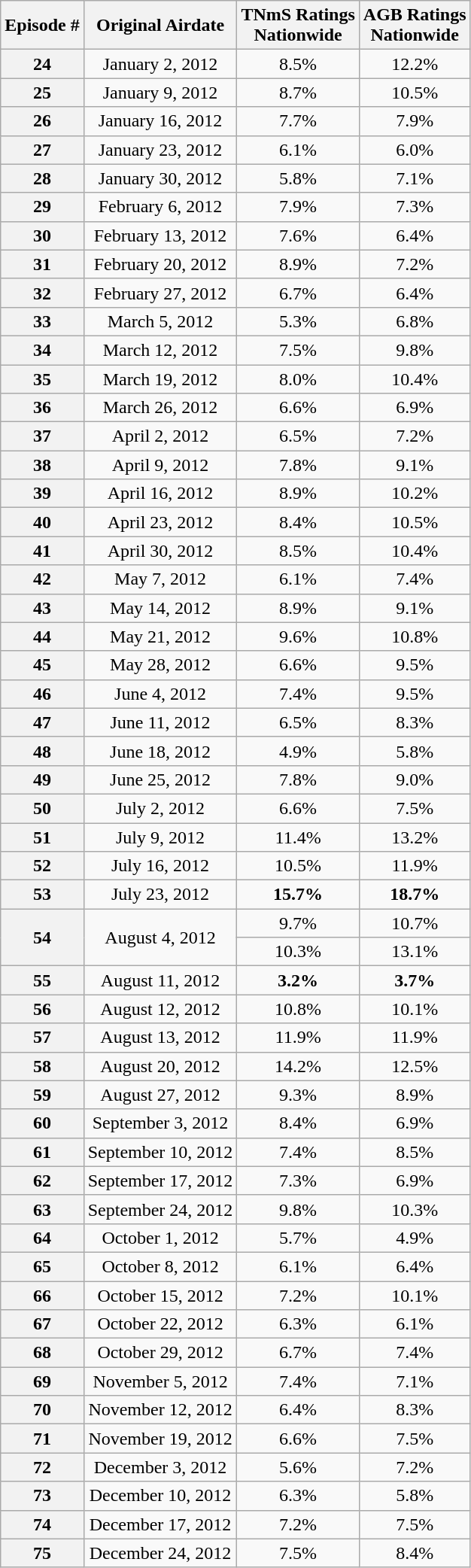<table class="wikitable" style="text-align:center;">
<tr>
<th>Episode #</th>
<th>Original Airdate</th>
<th>TNmS Ratings<br>Nationwide</th>
<th>AGB Ratings<br>Nationwide</th>
</tr>
<tr>
<th>24</th>
<td>January 2, 2012</td>
<td>8.5%</td>
<td>12.2%</td>
</tr>
<tr>
<th>25</th>
<td>January 9, 2012</td>
<td>8.7%</td>
<td>10.5%</td>
</tr>
<tr>
<th>26</th>
<td>January 16, 2012</td>
<td>7.7%</td>
<td>7.9%</td>
</tr>
<tr>
<th>27</th>
<td>January 23, 2012</td>
<td>6.1%</td>
<td>6.0%</td>
</tr>
<tr>
<th>28</th>
<td>January 30, 2012</td>
<td>5.8%</td>
<td>7.1%</td>
</tr>
<tr>
<th>29</th>
<td>February 6, 2012</td>
<td>7.9%</td>
<td>7.3%</td>
</tr>
<tr>
<th>30</th>
<td>February 13, 2012</td>
<td>7.6%</td>
<td>6.4%</td>
</tr>
<tr>
<th>31</th>
<td>February 20, 2012</td>
<td>8.9%</td>
<td>7.2%</td>
</tr>
<tr>
<th>32</th>
<td>February 27, 2012</td>
<td>6.7%</td>
<td>6.4%</td>
</tr>
<tr>
<th>33</th>
<td>March 5, 2012</td>
<td>5.3%</td>
<td>6.8%</td>
</tr>
<tr>
<th>34</th>
<td>March 12, 2012</td>
<td>7.5%</td>
<td>9.8%</td>
</tr>
<tr>
<th>35</th>
<td>March 19, 2012</td>
<td>8.0%</td>
<td>10.4%</td>
</tr>
<tr>
<th>36</th>
<td>March 26, 2012</td>
<td>6.6%</td>
<td>6.9%</td>
</tr>
<tr>
<th>37</th>
<td>April 2, 2012</td>
<td>6.5%</td>
<td>7.2%</td>
</tr>
<tr>
<th>38</th>
<td>April 9, 2012</td>
<td>7.8%</td>
<td>9.1%</td>
</tr>
<tr>
<th>39</th>
<td>April 16, 2012</td>
<td>8.9%</td>
<td>10.2%</td>
</tr>
<tr>
<th>40</th>
<td>April 23, 2012</td>
<td>8.4%</td>
<td>10.5%</td>
</tr>
<tr>
<th>41</th>
<td>April 30, 2012</td>
<td>8.5%</td>
<td>10.4%</td>
</tr>
<tr>
<th>42</th>
<td>May 7, 2012</td>
<td>6.1%</td>
<td>7.4%</td>
</tr>
<tr>
<th>43</th>
<td>May 14, 2012</td>
<td>8.9%</td>
<td>9.1%</td>
</tr>
<tr>
<th>44</th>
<td>May 21, 2012</td>
<td>9.6%</td>
<td>10.8%</td>
</tr>
<tr>
<th>45</th>
<td>May 28, 2012</td>
<td>6.6%</td>
<td>9.5%</td>
</tr>
<tr>
<th>46</th>
<td>June 4, 2012</td>
<td>7.4%</td>
<td>9.5%</td>
</tr>
<tr>
<th>47</th>
<td>June 11, 2012</td>
<td>6.5%</td>
<td>8.3%</td>
</tr>
<tr>
<th>48</th>
<td>June 18, 2012</td>
<td>4.9%</td>
<td>5.8%</td>
</tr>
<tr>
<th>49</th>
<td>June 25, 2012</td>
<td>7.8%</td>
<td>9.0%</td>
</tr>
<tr>
<th>50</th>
<td>July 2, 2012</td>
<td>6.6%</td>
<td>7.5%</td>
</tr>
<tr>
<th>51</th>
<td>July 9, 2012</td>
<td>11.4%</td>
<td>13.2%</td>
</tr>
<tr>
<th>52</th>
<td>July 16, 2012</td>
<td>10.5%</td>
<td>11.9%</td>
</tr>
<tr>
<th>53</th>
<td>July 23, 2012</td>
<td><span><strong>15.7%</strong></span></td>
<td><span><strong>18.7%</strong></span></td>
</tr>
<tr>
<th rowspan="2">54</th>
<td rowspan="2">August 4, 2012</td>
<td>9.7%</td>
<td>10.7%</td>
</tr>
<tr>
<td>10.3%</td>
<td>13.1%</td>
</tr>
<tr>
<th>55</th>
<td>August 11, 2012</td>
<td><span><strong>3.2%</strong></span></td>
<td><span><strong>3.7%</strong></span></td>
</tr>
<tr>
<th>56</th>
<td>August 12, 2012</td>
<td>10.8%</td>
<td>10.1%</td>
</tr>
<tr>
<th>57</th>
<td>August 13, 2012</td>
<td>11.9%</td>
<td>11.9%</td>
</tr>
<tr>
<th>58</th>
<td>August 20, 2012</td>
<td>14.2%</td>
<td>12.5%</td>
</tr>
<tr>
<th>59</th>
<td>August 27, 2012</td>
<td>9.3%</td>
<td>8.9%</td>
</tr>
<tr>
<th>60</th>
<td>September 3, 2012</td>
<td>8.4%</td>
<td>6.9%</td>
</tr>
<tr>
<th>61</th>
<td>September 10, 2012</td>
<td>7.4%</td>
<td>8.5%</td>
</tr>
<tr>
<th>62</th>
<td>September 17, 2012</td>
<td>7.3%</td>
<td>6.9%</td>
</tr>
<tr>
<th>63</th>
<td>September 24, 2012</td>
<td>9.8%</td>
<td>10.3%</td>
</tr>
<tr>
<th>64</th>
<td>October 1, 2012</td>
<td>5.7%</td>
<td>4.9%</td>
</tr>
<tr>
<th>65</th>
<td>October 8, 2012</td>
<td>6.1%</td>
<td>6.4%</td>
</tr>
<tr>
<th>66</th>
<td>October 15, 2012</td>
<td>7.2%</td>
<td>10.1%</td>
</tr>
<tr>
<th>67</th>
<td>October 22, 2012</td>
<td>6.3%</td>
<td>6.1%</td>
</tr>
<tr>
<th>68</th>
<td>October 29, 2012</td>
<td>6.7%</td>
<td>7.4%</td>
</tr>
<tr>
<th>69</th>
<td>November 5, 2012</td>
<td>7.4%</td>
<td>7.1%</td>
</tr>
<tr>
<th>70</th>
<td>November 12, 2012</td>
<td>6.4%</td>
<td>8.3%</td>
</tr>
<tr>
<th>71</th>
<td>November 19, 2012</td>
<td>6.6%</td>
<td>7.5%</td>
</tr>
<tr>
<th>72</th>
<td>December 3, 2012</td>
<td>5.6%</td>
<td>7.2%</td>
</tr>
<tr>
<th>73</th>
<td>December 10, 2012</td>
<td>6.3%</td>
<td>5.8%</td>
</tr>
<tr>
<th>74</th>
<td>December 17, 2012</td>
<td>7.2%</td>
<td>7.5%</td>
</tr>
<tr>
<th>75</th>
<td>December 24, 2012</td>
<td>7.5%</td>
<td>8.4%</td>
</tr>
</table>
